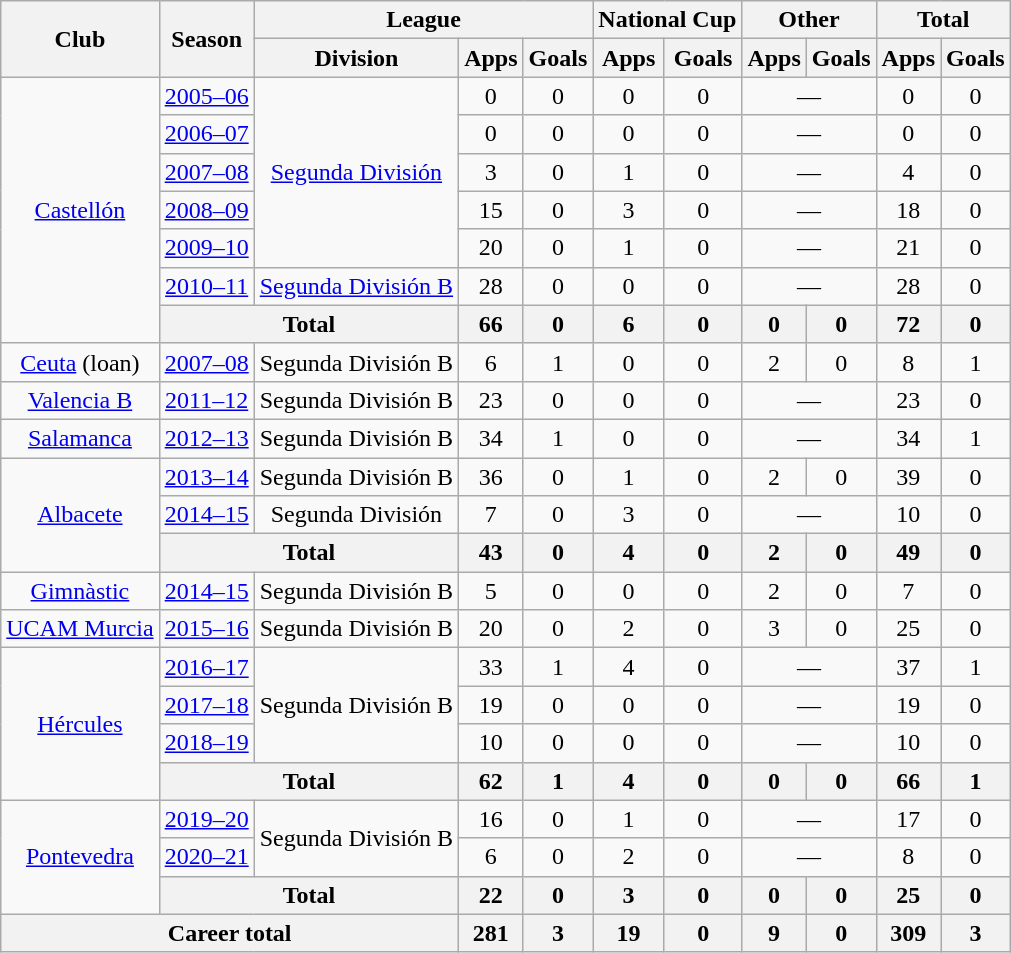<table class="wikitable" style="text-align:center">
<tr>
<th rowspan="2">Club</th>
<th rowspan="2">Season</th>
<th colspan="3">League</th>
<th colspan="2">National Cup</th>
<th colspan="2">Other</th>
<th colspan="2">Total</th>
</tr>
<tr>
<th>Division</th>
<th>Apps</th>
<th>Goals</th>
<th>Apps</th>
<th>Goals</th>
<th>Apps</th>
<th>Goals</th>
<th>Apps</th>
<th>Goals</th>
</tr>
<tr>
<td rowspan="7"><a href='#'>Castellón</a></td>
<td><a href='#'>2005–06</a></td>
<td rowspan="5"><a href='#'>Segunda División</a></td>
<td>0</td>
<td>0</td>
<td>0</td>
<td>0</td>
<td colspan="2">—</td>
<td>0</td>
<td>0</td>
</tr>
<tr>
<td><a href='#'>2006–07</a></td>
<td>0</td>
<td>0</td>
<td>0</td>
<td>0</td>
<td colspan="2">—</td>
<td>0</td>
<td>0</td>
</tr>
<tr>
<td><a href='#'>2007–08</a></td>
<td>3</td>
<td>0</td>
<td>1</td>
<td>0</td>
<td colspan="2">—</td>
<td>4</td>
<td>0</td>
</tr>
<tr>
<td><a href='#'>2008–09</a></td>
<td>15</td>
<td>0</td>
<td>3</td>
<td>0</td>
<td colspan="2">—</td>
<td>18</td>
<td>0</td>
</tr>
<tr>
<td><a href='#'>2009–10</a></td>
<td>20</td>
<td>0</td>
<td>1</td>
<td>0</td>
<td colspan="2">—</td>
<td>21</td>
<td>0</td>
</tr>
<tr>
<td><a href='#'>2010–11</a></td>
<td><a href='#'>Segunda División B</a></td>
<td>28</td>
<td>0</td>
<td>0</td>
<td>0</td>
<td colspan="2">—</td>
<td>28</td>
<td>0</td>
</tr>
<tr>
<th colspan="2">Total</th>
<th>66</th>
<th>0</th>
<th>6</th>
<th>0</th>
<th>0</th>
<th>0</th>
<th>72</th>
<th>0</th>
</tr>
<tr>
<td><a href='#'>Ceuta</a> (loan)</td>
<td><a href='#'>2007–08</a></td>
<td>Segunda División B</td>
<td>6</td>
<td>1</td>
<td>0</td>
<td>0</td>
<td>2</td>
<td>0</td>
<td>8</td>
<td>1</td>
</tr>
<tr>
<td><a href='#'>Valencia B</a></td>
<td><a href='#'>2011–12</a></td>
<td>Segunda División B</td>
<td>23</td>
<td>0</td>
<td>0</td>
<td>0</td>
<td colspan="2">—</td>
<td>23</td>
<td>0</td>
</tr>
<tr>
<td><a href='#'>Salamanca</a></td>
<td><a href='#'>2012–13</a></td>
<td>Segunda División B</td>
<td>34</td>
<td>1</td>
<td>0</td>
<td>0</td>
<td colspan="2">—</td>
<td>34</td>
<td>1</td>
</tr>
<tr>
<td rowspan="3"><a href='#'>Albacete</a></td>
<td><a href='#'>2013–14</a></td>
<td>Segunda División B</td>
<td>36</td>
<td>0</td>
<td>1</td>
<td>0</td>
<td>2</td>
<td>0</td>
<td>39</td>
<td>0</td>
</tr>
<tr>
<td><a href='#'>2014–15</a></td>
<td>Segunda División</td>
<td>7</td>
<td>0</td>
<td>3</td>
<td>0</td>
<td colspan="2">—</td>
<td>10</td>
<td>0</td>
</tr>
<tr>
<th colspan="2">Total</th>
<th>43</th>
<th>0</th>
<th>4</th>
<th>0</th>
<th>2</th>
<th>0</th>
<th>49</th>
<th>0</th>
</tr>
<tr>
<td><a href='#'>Gimnàstic</a></td>
<td><a href='#'>2014–15</a></td>
<td>Segunda División B</td>
<td>5</td>
<td>0</td>
<td>0</td>
<td>0</td>
<td>2</td>
<td>0</td>
<td>7</td>
<td>0</td>
</tr>
<tr>
<td><a href='#'>UCAM Murcia</a></td>
<td><a href='#'>2015–16</a></td>
<td>Segunda División B</td>
<td>20</td>
<td>0</td>
<td>2</td>
<td>0</td>
<td>3</td>
<td>0</td>
<td>25</td>
<td>0</td>
</tr>
<tr>
<td rowspan="4"><a href='#'>Hércules</a></td>
<td><a href='#'>2016–17</a></td>
<td rowspan="3">Segunda División B</td>
<td>33</td>
<td>1</td>
<td>4</td>
<td>0</td>
<td colspan="2">—</td>
<td>37</td>
<td>1</td>
</tr>
<tr>
<td><a href='#'>2017–18</a></td>
<td>19</td>
<td>0</td>
<td>0</td>
<td>0</td>
<td colspan="2">—</td>
<td>19</td>
<td>0</td>
</tr>
<tr>
<td><a href='#'>2018–19</a></td>
<td>10</td>
<td>0</td>
<td>0</td>
<td>0</td>
<td colspan="2">—</td>
<td>10</td>
<td>0</td>
</tr>
<tr>
<th colspan="2">Total</th>
<th>62</th>
<th>1</th>
<th>4</th>
<th>0</th>
<th>0</th>
<th>0</th>
<th>66</th>
<th>1</th>
</tr>
<tr>
<td rowspan="3"><a href='#'>Pontevedra</a></td>
<td><a href='#'>2019–20</a></td>
<td rowspan="2">Segunda División B</td>
<td>16</td>
<td>0</td>
<td>1</td>
<td>0</td>
<td colspan="2">—</td>
<td>17</td>
<td>0</td>
</tr>
<tr>
<td><a href='#'>2020–21</a></td>
<td>6</td>
<td>0</td>
<td>2</td>
<td>0</td>
<td colspan="2">—</td>
<td>8</td>
<td>0</td>
</tr>
<tr>
<th colspan="2">Total</th>
<th>22</th>
<th>0</th>
<th>3</th>
<th>0</th>
<th>0</th>
<th>0</th>
<th>25</th>
<th>0</th>
</tr>
<tr>
<th colspan="3">Career total</th>
<th>281</th>
<th>3</th>
<th>19</th>
<th>0</th>
<th>9</th>
<th>0</th>
<th>309</th>
<th>3</th>
</tr>
</table>
